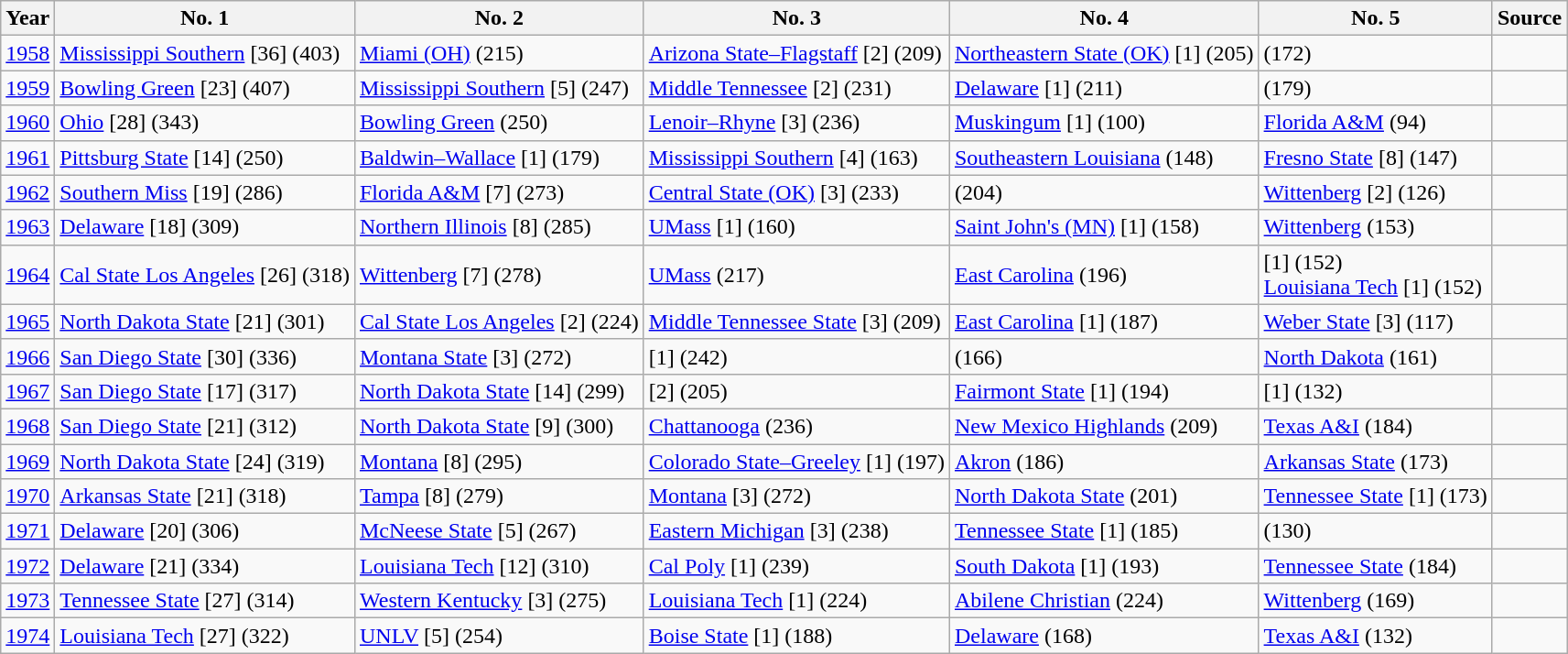<table class="wikitable">
<tr>
<th>Year</th>
<th>No. 1</th>
<th>No. 2</th>
<th>No. 3</th>
<th>No. 4</th>
<th>No. 5</th>
<th>Source</th>
</tr>
<tr>
<td><a href='#'>1958</a></td>
<td><a href='#'>Mississippi Southern</a> [36] (403)</td>
<td><a href='#'>Miami (OH)</a> (215)</td>
<td><a href='#'>Arizona State–Flagstaff</a> [2] (209)</td>
<td><a href='#'>Northeastern State (OK)</a> [1] (205)</td>
<td> (172)</td>
<td></td>
</tr>
<tr>
<td><a href='#'>1959</a></td>
<td><a href='#'>Bowling Green</a> [23] (407)</td>
<td><a href='#'>Mississippi Southern</a> [5] (247)</td>
<td><a href='#'>Middle Tennessee</a> [2] (231)</td>
<td><a href='#'>Delaware</a> [1] (211)</td>
<td> (179)</td>
<td></td>
</tr>
<tr>
<td><a href='#'>1960</a></td>
<td><a href='#'>Ohio</a> [28] (343)</td>
<td><a href='#'>Bowling Green</a> (250)</td>
<td><a href='#'>Lenoir–Rhyne</a> [3] (236)</td>
<td><a href='#'>Muskingum</a> [1] (100)</td>
<td><a href='#'>Florida A&M</a> (94)</td>
<td></td>
</tr>
<tr>
<td><a href='#'>1961</a></td>
<td><a href='#'>Pittsburg State</a> [14] (250)</td>
<td><a href='#'>Baldwin–Wallace</a> [1] (179)</td>
<td><a href='#'>Mississippi Southern</a> [4] (163)</td>
<td><a href='#'>Southeastern Louisiana</a> (148)</td>
<td><a href='#'>Fresno State</a> [8] (147)</td>
<td></td>
</tr>
<tr>
<td><a href='#'>1962</a></td>
<td><a href='#'>Southern Miss</a> [19] (286)</td>
<td><a href='#'>Florida A&M</a> [7] (273)</td>
<td><a href='#'>Central State (OK)</a> [3] (233)</td>
<td> (204)</td>
<td><a href='#'>Wittenberg</a> [2] (126)</td>
<td></td>
</tr>
<tr>
<td><a href='#'>1963</a></td>
<td><a href='#'>Delaware</a> [18] (309)</td>
<td><a href='#'>Northern Illinois</a> [8] (285)</td>
<td><a href='#'>UMass</a> [1] (160)</td>
<td><a href='#'>Saint John's (MN)</a> [1] (158)</td>
<td><a href='#'>Wittenberg</a> (153)</td>
<td></td>
</tr>
<tr>
<td><a href='#'>1964</a></td>
<td><a href='#'>Cal State Los Angeles</a> [26] (318)</td>
<td><a href='#'>Wittenberg</a> [7] (278)</td>
<td><a href='#'>UMass</a> (217)</td>
<td><a href='#'>East Carolina</a> (196)</td>
<td> [1] (152)<br><a href='#'>Louisiana Tech</a> [1] (152)</td>
<td></td>
</tr>
<tr>
<td><a href='#'>1965</a></td>
<td><a href='#'>North Dakota State</a> [21] (301)</td>
<td><a href='#'>Cal State Los Angeles</a> [2] (224)</td>
<td><a href='#'>Middle Tennessee State</a> [3] (209)</td>
<td><a href='#'>East Carolina</a> [1] (187)</td>
<td><a href='#'>Weber State</a> [3] (117)</td>
<td></td>
</tr>
<tr>
<td><a href='#'>1966</a></td>
<td><a href='#'>San Diego State</a> [30] (336)</td>
<td><a href='#'>Montana State</a> [3] (272)</td>
<td> [1] (242)</td>
<td> (166)</td>
<td><a href='#'>North Dakota</a> (161)</td>
<td></td>
</tr>
<tr>
<td><a href='#'>1967</a></td>
<td><a href='#'>San Diego State</a> [17] (317)</td>
<td><a href='#'>North Dakota State</a> [14] (299)</td>
<td> [2] (205)</td>
<td><a href='#'>Fairmont State</a> [1] (194)</td>
<td> [1] (132)</td>
<td></td>
</tr>
<tr>
<td><a href='#'>1968</a></td>
<td><a href='#'>San Diego State</a> [21] (312)</td>
<td><a href='#'>North Dakota State</a> [9] (300)</td>
<td><a href='#'>Chattanooga</a> (236)</td>
<td><a href='#'>New Mexico Highlands</a> (209)</td>
<td><a href='#'>Texas A&I</a> (184)</td>
<td></td>
</tr>
<tr>
<td><a href='#'>1969</a></td>
<td><a href='#'>North Dakota State</a> [24] (319)</td>
<td><a href='#'>Montana</a> [8] (295)</td>
<td><a href='#'>Colorado State–Greeley</a> [1] (197)</td>
<td><a href='#'>Akron</a> (186)</td>
<td><a href='#'>Arkansas State</a> (173)</td>
<td></td>
</tr>
<tr>
<td><a href='#'>1970</a></td>
<td><a href='#'>Arkansas State</a> [21] (318)</td>
<td><a href='#'>Tampa</a> [8] (279)</td>
<td><a href='#'>Montana</a> [3] (272)</td>
<td><a href='#'>North Dakota State</a> (201)</td>
<td><a href='#'>Tennessee State</a> [1] (173)</td>
<td></td>
</tr>
<tr>
<td><a href='#'>1971</a></td>
<td><a href='#'>Delaware</a> [20] (306)</td>
<td><a href='#'>McNeese State</a> [5] (267)</td>
<td><a href='#'>Eastern Michigan</a> [3] (238)</td>
<td><a href='#'>Tennessee State</a> [1] (185)</td>
<td> (130)</td>
<td></td>
</tr>
<tr>
<td><a href='#'>1972</a></td>
<td><a href='#'>Delaware</a> [21] (334)</td>
<td><a href='#'>Louisiana Tech</a> [12] (310)</td>
<td><a href='#'>Cal Poly</a> [1] (239)</td>
<td><a href='#'>South Dakota</a> [1] (193)</td>
<td><a href='#'>Tennessee State</a> (184)</td>
<td></td>
</tr>
<tr>
<td><a href='#'>1973</a></td>
<td><a href='#'>Tennessee State</a> [27] (314)</td>
<td><a href='#'>Western Kentucky</a> [3] (275)</td>
<td><a href='#'>Louisiana Tech</a> [1] (224)</td>
<td><a href='#'>Abilene Christian</a> (224)</td>
<td><a href='#'>Wittenberg</a> (169)</td>
<td></td>
</tr>
<tr>
<td><a href='#'>1974</a></td>
<td><a href='#'>Louisiana Tech</a> [27] (322)</td>
<td><a href='#'>UNLV</a> [5] (254)</td>
<td><a href='#'>Boise State</a> [1] (188)</td>
<td><a href='#'>Delaware</a> (168)</td>
<td><a href='#'>Texas A&I</a> (132)</td>
<td></td>
</tr>
</table>
